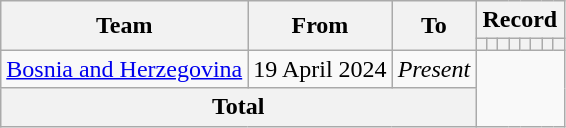<table class=wikitable style=text-align:center>
<tr>
<th rowspan=2>Team</th>
<th rowspan=2>From</th>
<th rowspan=2>To</th>
<th colspan=8>Record</th>
</tr>
<tr>
<th></th>
<th></th>
<th></th>
<th></th>
<th></th>
<th></th>
<th></th>
<th></th>
</tr>
<tr>
<td align=left><a href='#'>Bosnia and Herzegovina</a></td>
<td align=left>19 April 2024</td>
<td align=left><em>Present</em><br></td>
</tr>
<tr>
<th colspan=3>Total<br></th>
</tr>
</table>
